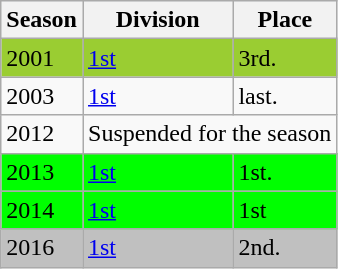<table class="wikitable">
<tr style="background:#f0f6fa;">
<th><strong>Season</strong></th>
<th><strong>Division</strong></th>
<th><strong>Place</strong></th>
</tr>
<tr>
<td style="background:#9ACD32;">2001</td>
<td style="background:#9ACD32;"><a href='#'>1st</a></td>
<td style="background:#9ACD32;">3rd.</td>
</tr>
<tr>
<td>2003</td>
<td><a href='#'>1st</a></td>
<td>last.</td>
</tr>
<tr>
<td>2012</td>
<td colspan="2">Suspended for the season</td>
</tr>
<tr>
<td style="background:#00FF00;">2013</td>
<td style="background:#00FF00;"><a href='#'>1st</a></td>
<td style="background:#00FF00;">1st.</td>
</tr>
<tr>
<td style="background:#00FF00;">2014</td>
<td style="background:#00FF00;"><a href='#'>1st</a></td>
<td style="background:#00FF00;">1st</td>
</tr>
<tr>
<td style="background:silver">2016</td>
<td style="background:silver"><a href='#'>1st</a></td>
<td style="background:silver">2nd.</td>
</tr>
</table>
